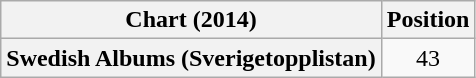<table class="wikitable plainrowheaders" style="text-align:center">
<tr>
<th scope="col">Chart (2014)</th>
<th scope="col">Position</th>
</tr>
<tr>
<th scope="row">Swedish Albums (Sverigetopplistan)</th>
<td>43</td>
</tr>
</table>
